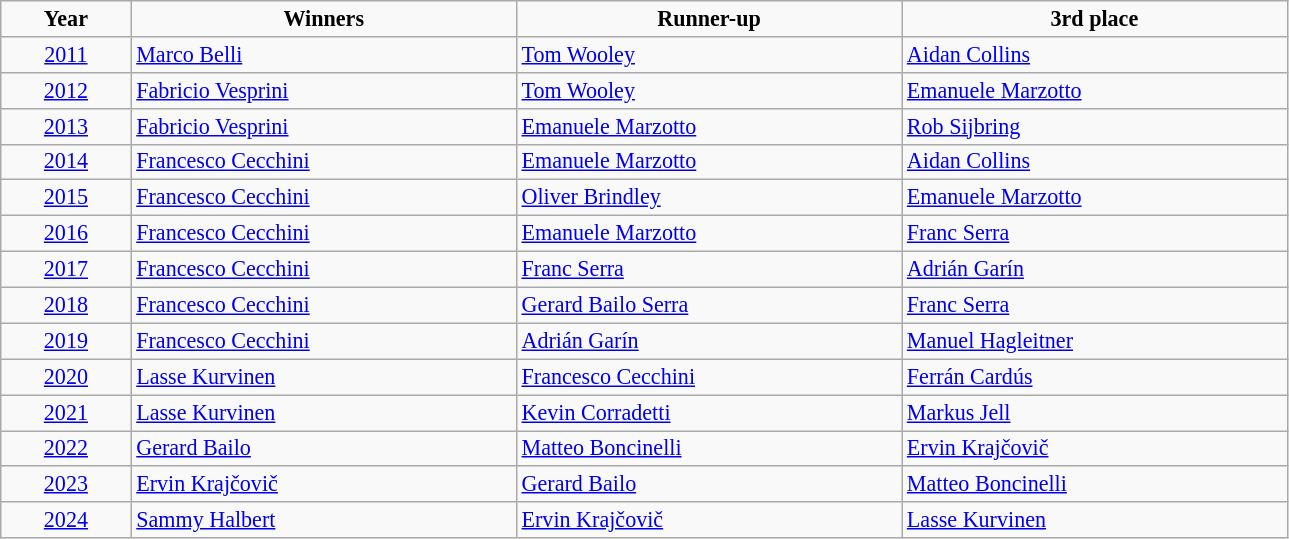<table class="wikitable" style="font-size: 92%">
<tr align=center>
<td width=80px  ><strong>Year</strong></td>
<td width=250px ><strong>Winners</strong></td>
<td width=250px ><strong>Runner-up</strong></td>
<td width=250px ><strong>3rd place</strong></td>
</tr>
<tr>
<td align=center><a href='#'>2011</a></td>
<td> <a href='#'>Marco Belli</a></td>
<td> <a href='#'>Tom Wooley</a></td>
<td> <a href='#'>Aidan Collins</a></td>
</tr>
<tr>
<td align=center><a href='#'>2012</a></td>
<td> <a href='#'>Fabricio Vesprini</a></td>
<td> <a href='#'>Tom Wooley</a></td>
<td> <a href='#'>Emanuele Marzotto</a></td>
</tr>
<tr>
<td align=center><a href='#'>2013</a></td>
<td> <a href='#'>Fabricio Vesprini</a></td>
<td> <a href='#'>Emanuele Marzotto</a></td>
<td> <a href='#'>Rob Sijbring</a></td>
</tr>
<tr>
<td align=center><a href='#'>2014</a></td>
<td> <a href='#'>Francesco Cecchini</a></td>
<td> <a href='#'>Emanuele Marzotto</a></td>
<td> <a href='#'>Aidan Collins</a></td>
</tr>
<tr>
<td align=center><a href='#'>2015</a></td>
<td> <a href='#'>Francesco Cecchini</a></td>
<td> <a href='#'>Oliver Brindley</a></td>
<td> <a href='#'>Emanuele Marzotto</a></td>
</tr>
<tr>
<td align=center><a href='#'>2016</a></td>
<td> <a href='#'>Francesco Cecchini</a></td>
<td> <a href='#'>Emanuele Marzotto</a></td>
<td> <a href='#'>Franc Serra</a></td>
</tr>
<tr>
<td align=center><a href='#'>2017</a></td>
<td> <a href='#'>Francesco Cecchini</a></td>
<td> <a href='#'>Franc Serra</a></td>
<td> <a href='#'>Adrián Garín</a></td>
</tr>
<tr>
<td align=center><a href='#'>2018</a></td>
<td> <a href='#'>Francesco Cecchini</a></td>
<td> <a href='#'>Gerard Bailo Serra</a></td>
<td> <a href='#'>Franc Serra</a></td>
</tr>
<tr>
<td align=center><a href='#'>2019</a></td>
<td> <a href='#'>Francesco Cecchini</a></td>
<td> <a href='#'>Adrián Garín</a></td>
<td> <a href='#'>Manuel Hagleitner</a></td>
</tr>
<tr>
<td align=center><a href='#'>2020</a></td>
<td> <a href='#'>Lasse Kurvinen</a></td>
<td> <a href='#'>Francesco Cecchini</a></td>
<td> <a href='#'>Ferrán Cardús</a></td>
</tr>
<tr>
<td align=center><a href='#'>2021</a></td>
<td> <a href='#'>Lasse Kurvinen</a></td>
<td> <a href='#'>Kevin Corradetti</a></td>
<td> <a href='#'>Markus Jell</a></td>
</tr>
<tr>
<td align=center><a href='#'>2022</a></td>
<td> <a href='#'>Gerard Bailo</a></td>
<td> <a href='#'>Matteo Boncinelli</a></td>
<td> <a href='#'>Ervin Krajčovič</a></td>
</tr>
<tr>
<td align=center><a href='#'>2023</a></td>
<td> <a href='#'>Ervin Krajčovič</a></td>
<td> <a href='#'>Gerard Bailo</a></td>
<td> <a href='#'>Matteo Boncinelli</a></td>
</tr>
<tr>
<td align=center><a href='#'>2024</a></td>
<td> <a href='#'>Sammy Halbert</a></td>
<td> <a href='#'>Ervin Krajčovič</a></td>
<td> <a href='#'>Lasse Kurvinen</a></td>
</tr>
</table>
